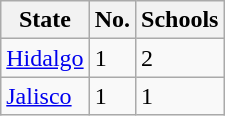<table class="wikitable">
<tr>
<th>State</th>
<th>No.</th>
<th>Schools</th>
</tr>
<tr>
<td><a href='#'>Hidalgo</a></td>
<td>1</td>
<td>2</td>
</tr>
<tr>
<td><a href='#'>Jalisco</a></td>
<td>1</td>
<td>1</td>
</tr>
</table>
